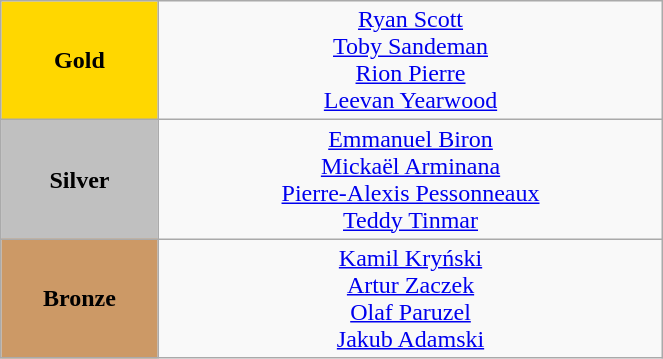<table class="wikitable" style="text-align:center; " width="35%">
<tr>
<td bgcolor="gold"><strong>Gold</strong></td>
<td><a href='#'>Ryan Scott</a><br><a href='#'>Toby Sandeman</a><br><a href='#'>Rion Pierre</a><br><a href='#'>Leevan Yearwood</a><br>  <small><em></em></small></td>
</tr>
<tr>
<td bgcolor="silver"><strong>Silver</strong></td>
<td><a href='#'>Emmanuel Biron</a><br><a href='#'>Mickaël Arminana</a><br><a href='#'>Pierre-Alexis Pessonneaux</a><br><a href='#'>Teddy Tinmar</a><br>  <small><em></em></small></td>
</tr>
<tr>
<td bgcolor="CC9966"><strong>Bronze</strong></td>
<td><a href='#'>Kamil Kryński</a><br><a href='#'>Artur Zaczek</a><br><a href='#'>Olaf Paruzel</a><br><a href='#'>Jakub Adamski</a><br>  <small><em></em></small></td>
</tr>
</table>
